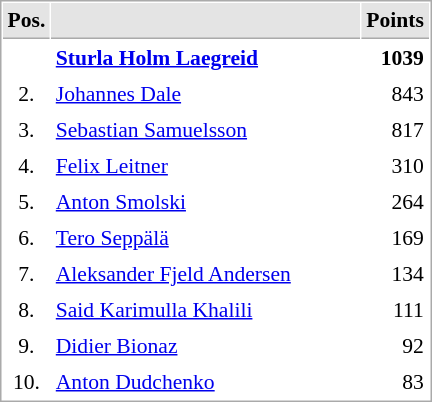<table cellspacing="1" cellpadding="3" style="border:1px solid #AAAAAA;font-size:90%">
<tr bgcolor="#E4E4E4">
<th style="border-bottom:1px solid #AAAAAA" width="10">Pos.</th>
<th style="border-bottom:1px solid #AAAAAA" width="200"></th>
<th style="border-bottom:1px solid #AAAAAA" width="20">Points</th>
</tr>
<tr>
<td align="center"><strong><span>  </span></strong></td>
<td> <strong><a href='#'>Sturla Holm Laegreid</a></strong></td>
<td align="right"><strong>1039</strong></td>
</tr>
<tr>
<td align="center">2.</td>
<td> <a href='#'>Johannes Dale</a></td>
<td align="right">843</td>
</tr>
<tr>
<td align="center">3.</td>
<td> <a href='#'>Sebastian Samuelsson</a></td>
<td align="right">817</td>
</tr>
<tr>
<td align="center">4.</td>
<td> <a href='#'>Felix Leitner</a></td>
<td align="right">310</td>
</tr>
<tr>
<td align="center">5.</td>
<td> <a href='#'>Anton Smolski</a></td>
<td align="right">264</td>
</tr>
<tr>
<td align="center">6.</td>
<td> <a href='#'>Tero Seppälä</a></td>
<td align="right">169</td>
</tr>
<tr>
<td align="center">7.</td>
<td> <a href='#'>Aleksander Fjeld Andersen</a></td>
<td align="right">134</td>
</tr>
<tr>
<td align="center">8.</td>
<td> <a href='#'>Said Karimulla Khalili</a></td>
<td align="right">111</td>
</tr>
<tr>
<td align="center">9.</td>
<td> <a href='#'>Didier Bionaz</a></td>
<td align="right">92</td>
</tr>
<tr>
<td align="center">10.</td>
<td> <a href='#'>Anton Dudchenko</a></td>
<td align="right">83</td>
</tr>
</table>
